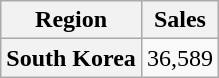<table class="wikitable plainrowheaders" style="text-align:center">
<tr>
<th scope="col">Region</th>
<th scope="col">Sales</th>
</tr>
<tr>
<th scope="row">South Korea</th>
<td>36,589</td>
</tr>
</table>
